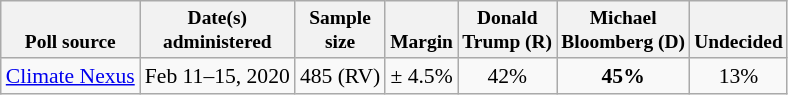<table class="wikitable" style="font-size:90%;text-align:center;">
<tr valign=bottom style="font-size:90%;">
<th>Poll source</th>
<th>Date(s)<br>administered</th>
<th>Sample<br>size</th>
<th>Margin<br></th>
<th>Donald<br>Trump (R)</th>
<th>Michael<br>Bloomberg (D)</th>
<th>Undecided</th>
</tr>
<tr>
<td style="text-align:left;"><a href='#'>Climate Nexus</a></td>
<td>Feb 11–15, 2020</td>
<td>485 (RV)</td>
<td>± 4.5%</td>
<td>42%</td>
<td><strong>45%</strong></td>
<td>13%</td>
</tr>
</table>
